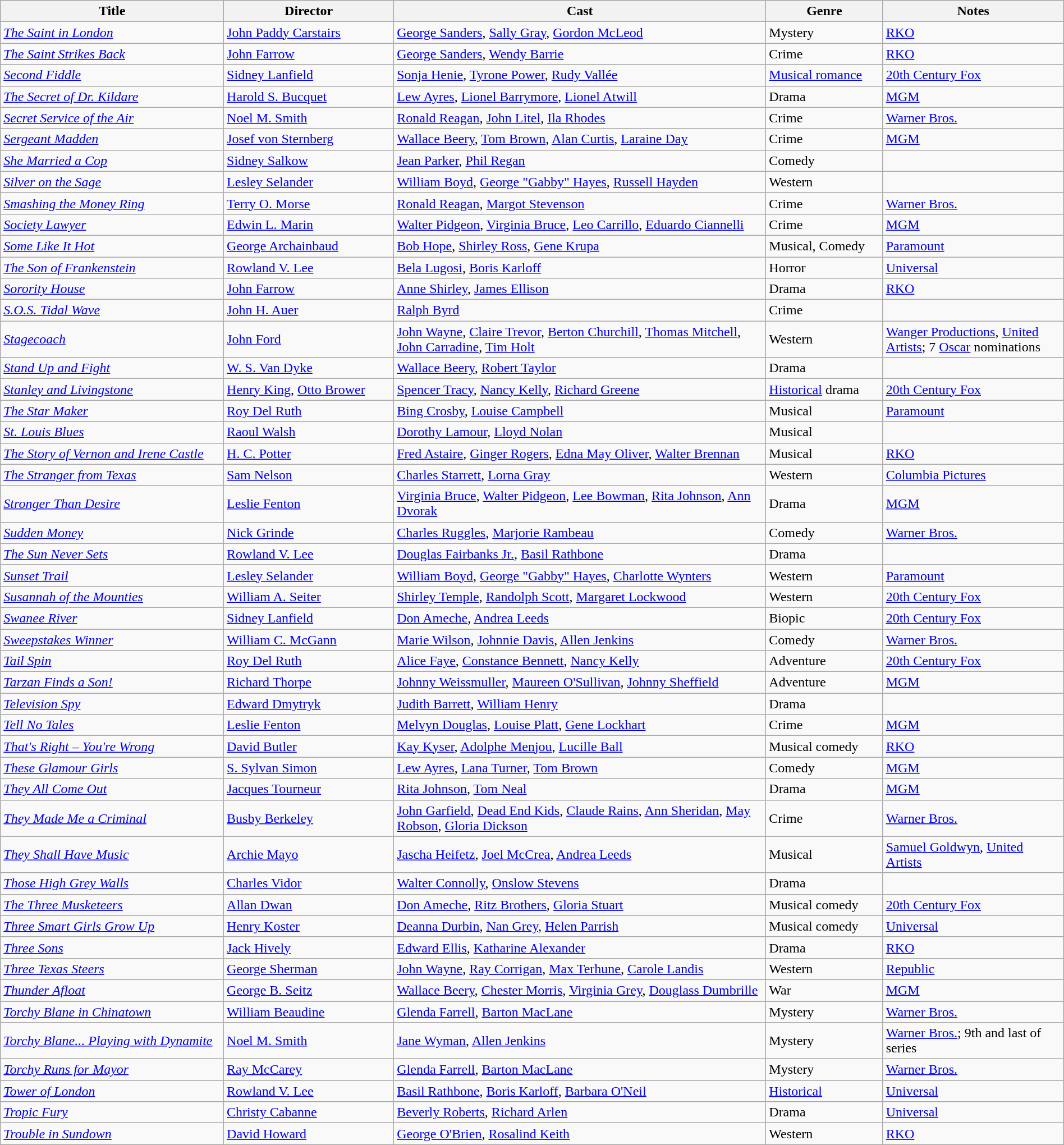<table class="wikitable" width= "100%">
<tr>
<th width=21%>Title</th>
<th width=16%>Director</th>
<th width=35%>Cast</th>
<th width=11%>Genre</th>
<th width=17%>Notes</th>
</tr>
<tr>
<td><em><a href='#'>The Saint in London</a></em></td>
<td><a href='#'>John Paddy Carstairs</a></td>
<td><a href='#'>George Sanders</a>, <a href='#'>Sally Gray</a>, <a href='#'>Gordon McLeod</a></td>
<td>Mystery</td>
<td><a href='#'>RKO</a></td>
</tr>
<tr>
<td><em><a href='#'>The Saint Strikes Back</a></em></td>
<td><a href='#'>John Farrow</a></td>
<td><a href='#'>George Sanders</a>, <a href='#'>Wendy Barrie</a></td>
<td>Crime</td>
<td><a href='#'>RKO</a></td>
</tr>
<tr>
<td><em><a href='#'>Second Fiddle</a></em></td>
<td><a href='#'>Sidney Lanfield</a></td>
<td><a href='#'>Sonja Henie</a>, <a href='#'>Tyrone Power</a>, <a href='#'>Rudy Vallée</a></td>
<td><a href='#'>Musical romance</a></td>
<td><a href='#'>20th Century Fox</a></td>
</tr>
<tr>
<td><em><a href='#'>The Secret of Dr. Kildare</a></em></td>
<td><a href='#'>Harold S. Bucquet</a></td>
<td><a href='#'>Lew Ayres</a>, <a href='#'>Lionel Barrymore</a>, <a href='#'>Lionel Atwill</a></td>
<td>Drama</td>
<td><a href='#'>MGM</a></td>
</tr>
<tr>
<td><em><a href='#'>Secret Service of the Air</a></em></td>
<td><a href='#'>Noel M. Smith</a></td>
<td><a href='#'>Ronald Reagan</a>, <a href='#'>John Litel</a>, <a href='#'>Ila Rhodes</a></td>
<td>Crime</td>
<td><a href='#'>Warner Bros.</a></td>
</tr>
<tr>
<td><em><a href='#'>Sergeant Madden</a></em></td>
<td><a href='#'>Josef von Sternberg</a></td>
<td><a href='#'>Wallace Beery</a>, <a href='#'>Tom Brown</a>, <a href='#'>Alan Curtis</a>, <a href='#'>Laraine Day</a></td>
<td>Crime</td>
<td><a href='#'>MGM</a></td>
</tr>
<tr>
<td><em><a href='#'>She Married a Cop</a></em></td>
<td><a href='#'>Sidney Salkow</a></td>
<td><a href='#'>Jean Parker</a>, <a href='#'>Phil Regan</a></td>
<td>Comedy</td>
<td></td>
</tr>
<tr>
<td><em><a href='#'>Silver on the Sage</a></em></td>
<td><a href='#'>Lesley Selander</a></td>
<td><a href='#'>William Boyd</a>, <a href='#'>George "Gabby" Hayes</a>, <a href='#'>Russell Hayden</a></td>
<td>Western</td>
<td></td>
</tr>
<tr>
<td><em><a href='#'>Smashing the Money Ring</a></em></td>
<td><a href='#'>Terry O. Morse</a></td>
<td><a href='#'>Ronald Reagan</a>, <a href='#'>Margot Stevenson</a></td>
<td>Crime</td>
<td><a href='#'>Warner Bros.</a></td>
</tr>
<tr>
<td><em><a href='#'>Society Lawyer</a></em></td>
<td><a href='#'>Edwin L. Marin</a></td>
<td><a href='#'>Walter Pidgeon</a>, <a href='#'>Virginia Bruce</a>, <a href='#'>Leo Carrillo</a>, <a href='#'>Eduardo Ciannelli</a></td>
<td>Crime</td>
<td><a href='#'>MGM</a></td>
</tr>
<tr>
<td><em><a href='#'>Some Like It Hot</a></em></td>
<td><a href='#'>George Archainbaud</a></td>
<td><a href='#'>Bob Hope</a>, <a href='#'>Shirley Ross</a>, <a href='#'>Gene Krupa</a></td>
<td>Musical, Comedy</td>
<td><a href='#'>Paramount</a></td>
</tr>
<tr>
<td><em><a href='#'>The Son of Frankenstein</a></em></td>
<td><a href='#'>Rowland V. Lee</a></td>
<td><a href='#'>Bela Lugosi</a>, <a href='#'>Boris Karloff</a></td>
<td>Horror</td>
<td><a href='#'>Universal</a></td>
</tr>
<tr>
<td><em><a href='#'>Sorority House</a></em></td>
<td><a href='#'>John Farrow</a></td>
<td><a href='#'>Anne Shirley</a>, <a href='#'>James Ellison</a></td>
<td>Drama</td>
<td><a href='#'>RKO</a></td>
</tr>
<tr>
<td><em><a href='#'>S.O.S. Tidal Wave</a></em></td>
<td><a href='#'>John H. Auer</a></td>
<td><a href='#'>Ralph Byrd</a></td>
<td>Crime</td>
<td></td>
</tr>
<tr>
<td><em><a href='#'>Stagecoach</a></em></td>
<td><a href='#'>John Ford</a></td>
<td><a href='#'>John Wayne</a>, <a href='#'>Claire Trevor</a>, <a href='#'>Berton Churchill</a>, <a href='#'>Thomas Mitchell</a>, <a href='#'>John Carradine</a>, <a href='#'>Tim Holt</a></td>
<td>Western</td>
<td><a href='#'>Wanger Productions</a>, <a href='#'>United Artists</a>; 7 <a href='#'>Oscar</a> nominations</td>
</tr>
<tr>
<td><em><a href='#'>Stand Up and Fight</a></em></td>
<td><a href='#'>W. S. Van Dyke</a></td>
<td><a href='#'>Wallace Beery</a>, <a href='#'>Robert Taylor</a></td>
<td>Drama</td>
<td></td>
</tr>
<tr>
<td><em><a href='#'>Stanley and Livingstone</a></em></td>
<td><a href='#'>Henry King</a>, <a href='#'>Otto Brower</a></td>
<td><a href='#'>Spencer Tracy</a>, <a href='#'>Nancy Kelly</a>, <a href='#'>Richard Greene</a></td>
<td><a href='#'>Historical</a> drama</td>
<td><a href='#'>20th Century Fox</a></td>
</tr>
<tr>
<td><em><a href='#'>The Star Maker</a></em></td>
<td><a href='#'>Roy Del Ruth</a></td>
<td><a href='#'>Bing Crosby</a>, <a href='#'>Louise Campbell</a></td>
<td>Musical</td>
<td><a href='#'>Paramount</a></td>
</tr>
<tr>
<td><em><a href='#'>St. Louis Blues</a></em></td>
<td><a href='#'>Raoul Walsh</a></td>
<td><a href='#'>Dorothy Lamour</a>, <a href='#'>Lloyd Nolan</a></td>
<td>Musical</td>
<td></td>
</tr>
<tr>
<td><em><a href='#'>The Story of Vernon and Irene Castle</a></em></td>
<td><a href='#'>H. C. Potter</a></td>
<td><a href='#'>Fred Astaire</a>, <a href='#'>Ginger Rogers</a>, <a href='#'>Edna May Oliver</a>, <a href='#'>Walter Brennan</a></td>
<td>Musical</td>
<td><a href='#'>RKO</a></td>
</tr>
<tr>
<td><em><a href='#'>The Stranger from Texas</a></em></td>
<td><a href='#'>Sam Nelson</a></td>
<td><a href='#'>Charles Starrett</a>, <a href='#'>Lorna Gray</a></td>
<td>Western</td>
<td><a href='#'>Columbia Pictures</a></td>
</tr>
<tr>
<td><em><a href='#'>Stronger Than Desire</a></em></td>
<td><a href='#'>Leslie Fenton</a></td>
<td><a href='#'>Virginia Bruce</a>, <a href='#'>Walter Pidgeon</a>, <a href='#'>Lee Bowman</a>, <a href='#'>Rita Johnson</a>, <a href='#'>Ann Dvorak</a></td>
<td>Drama</td>
<td><a href='#'>MGM</a></td>
</tr>
<tr>
<td><em><a href='#'>Sudden Money</a></em></td>
<td><a href='#'>Nick Grinde</a></td>
<td><a href='#'>Charles Ruggles</a>, <a href='#'>Marjorie Rambeau</a></td>
<td>Comedy</td>
<td><a href='#'>Warner Bros.</a></td>
</tr>
<tr>
<td><em><a href='#'>The Sun Never Sets</a></em></td>
<td><a href='#'>Rowland V. Lee</a></td>
<td><a href='#'>Douglas Fairbanks Jr.</a>, <a href='#'>Basil Rathbone</a></td>
<td>Drama</td>
<td></td>
</tr>
<tr>
<td><em><a href='#'>Sunset Trail</a></em></td>
<td><a href='#'>Lesley Selander</a></td>
<td><a href='#'>William Boyd</a>, <a href='#'>George "Gabby" Hayes</a>, <a href='#'>Charlotte Wynters</a></td>
<td>Western</td>
<td><a href='#'>Paramount</a></td>
</tr>
<tr>
<td><em><a href='#'>Susannah of the Mounties</a></em></td>
<td><a href='#'>William A. Seiter</a></td>
<td><a href='#'>Shirley Temple</a>, <a href='#'>Randolph Scott</a>, <a href='#'>Margaret Lockwood</a></td>
<td>Western</td>
<td><a href='#'>20th Century Fox</a></td>
</tr>
<tr>
<td><em><a href='#'>Swanee River</a></em></td>
<td><a href='#'>Sidney Lanfield</a></td>
<td><a href='#'>Don Ameche</a>, <a href='#'>Andrea Leeds</a></td>
<td>Biopic</td>
<td><a href='#'>20th Century Fox</a></td>
</tr>
<tr>
<td><em><a href='#'>Sweepstakes Winner</a></em></td>
<td><a href='#'>William C. McGann</a></td>
<td><a href='#'>Marie Wilson</a>, <a href='#'>Johnnie Davis</a>, <a href='#'>Allen Jenkins</a></td>
<td>Comedy</td>
<td><a href='#'>Warner Bros.</a></td>
</tr>
<tr>
<td><em><a href='#'>Tail Spin</a></em></td>
<td><a href='#'>Roy Del Ruth</a></td>
<td><a href='#'>Alice Faye</a>, <a href='#'>Constance Bennett</a>, <a href='#'>Nancy Kelly</a></td>
<td>Adventure</td>
<td><a href='#'>20th Century Fox</a></td>
</tr>
<tr>
<td><em><a href='#'>Tarzan Finds a Son!</a></em></td>
<td><a href='#'>Richard Thorpe</a></td>
<td><a href='#'>Johnny Weissmuller</a>, <a href='#'>Maureen O'Sullivan</a>, <a href='#'>Johnny Sheffield</a></td>
<td>Adventure</td>
<td><a href='#'>MGM</a></td>
</tr>
<tr>
<td><em><a href='#'>Television Spy</a></em></td>
<td><a href='#'>Edward Dmytryk</a></td>
<td><a href='#'>Judith Barrett</a>, <a href='#'>William Henry</a></td>
<td>Drama</td>
<td></td>
</tr>
<tr>
<td><em><a href='#'>Tell No Tales</a></em></td>
<td><a href='#'>Leslie Fenton</a></td>
<td><a href='#'>Melvyn Douglas</a>, <a href='#'>Louise Platt</a>, <a href='#'>Gene Lockhart</a></td>
<td>Crime</td>
<td><a href='#'>MGM</a></td>
</tr>
<tr>
<td><em><a href='#'>That's Right – You're Wrong</a></em></td>
<td><a href='#'>David Butler</a></td>
<td><a href='#'>Kay Kyser</a>, <a href='#'>Adolphe Menjou</a>, <a href='#'>Lucille Ball</a></td>
<td>Musical comedy</td>
<td><a href='#'>RKO</a></td>
</tr>
<tr>
<td><em><a href='#'>These Glamour Girls</a></em></td>
<td><a href='#'>S. Sylvan Simon</a></td>
<td><a href='#'>Lew Ayres</a>, <a href='#'>Lana Turner</a>, <a href='#'>Tom Brown</a></td>
<td>Comedy</td>
<td><a href='#'>MGM</a></td>
</tr>
<tr>
<td><em><a href='#'>They All Come Out</a></em></td>
<td><a href='#'>Jacques Tourneur</a></td>
<td><a href='#'>Rita Johnson</a>, <a href='#'>Tom Neal</a></td>
<td>Drama</td>
<td><a href='#'>MGM</a></td>
</tr>
<tr>
<td><em><a href='#'>They Made Me a Criminal</a></em></td>
<td><a href='#'>Busby Berkeley</a></td>
<td><a href='#'>John Garfield</a>, <a href='#'>Dead End Kids</a>, <a href='#'>Claude Rains</a>, <a href='#'>Ann Sheridan</a>, <a href='#'>May Robson</a>, <a href='#'>Gloria Dickson</a></td>
<td>Crime</td>
<td><a href='#'>Warner Bros.</a></td>
</tr>
<tr>
<td><em><a href='#'>They Shall Have Music</a></em></td>
<td><a href='#'>Archie Mayo</a></td>
<td><a href='#'>Jascha Heifetz</a>, <a href='#'>Joel McCrea</a>, <a href='#'>Andrea Leeds</a></td>
<td>Musical</td>
<td><a href='#'>Samuel Goldwyn</a>, <a href='#'>United Artists</a></td>
</tr>
<tr>
<td><em><a href='#'>Those High Grey Walls</a></em></td>
<td><a href='#'>Charles Vidor</a></td>
<td><a href='#'>Walter Connolly</a>, <a href='#'>Onslow Stevens</a></td>
<td>Drama</td>
<td></td>
</tr>
<tr>
<td><em><a href='#'>The Three Musketeers</a></em></td>
<td><a href='#'>Allan Dwan</a></td>
<td><a href='#'>Don Ameche</a>, <a href='#'>Ritz Brothers</a>, <a href='#'>Gloria Stuart</a></td>
<td>Musical comedy</td>
<td><a href='#'>20th Century Fox</a></td>
</tr>
<tr>
<td><em><a href='#'>Three Smart Girls Grow Up</a></em></td>
<td><a href='#'>Henry Koster</a></td>
<td><a href='#'>Deanna Durbin</a>, <a href='#'>Nan Grey</a>, <a href='#'>Helen Parrish</a></td>
<td>Musical comedy</td>
<td><a href='#'>Universal</a></td>
</tr>
<tr>
<td><em><a href='#'>Three Sons</a></em></td>
<td><a href='#'>Jack Hively</a></td>
<td><a href='#'>Edward Ellis</a>, <a href='#'>Katharine Alexander</a></td>
<td>Drama</td>
<td><a href='#'>RKO</a></td>
</tr>
<tr>
<td><em><a href='#'>Three Texas Steers</a></em></td>
<td><a href='#'>George Sherman</a></td>
<td><a href='#'>John Wayne</a>, <a href='#'>Ray Corrigan</a>, <a href='#'>Max Terhune</a>, <a href='#'>Carole Landis</a></td>
<td>Western</td>
<td><a href='#'>Republic</a></td>
</tr>
<tr>
<td><em><a href='#'>Thunder Afloat</a></em></td>
<td><a href='#'>George B. Seitz</a></td>
<td><a href='#'>Wallace Beery</a>, <a href='#'>Chester Morris</a>, <a href='#'>Virginia Grey</a>, <a href='#'>Douglass Dumbrille</a></td>
<td>War</td>
<td><a href='#'>MGM</a></td>
</tr>
<tr>
<td><em><a href='#'>Torchy Blane in Chinatown</a></em></td>
<td><a href='#'>William Beaudine</a></td>
<td><a href='#'>Glenda Farrell</a>, <a href='#'>Barton MacLane</a></td>
<td>Mystery</td>
<td><a href='#'>Warner Bros.</a></td>
</tr>
<tr>
<td><em><a href='#'>Torchy Blane... Playing with Dynamite</a></em></td>
<td><a href='#'>Noel M. Smith</a></td>
<td><a href='#'>Jane Wyman</a>, <a href='#'>Allen Jenkins</a></td>
<td>Mystery</td>
<td><a href='#'>Warner Bros.</a>; 9th and last of series</td>
</tr>
<tr>
<td><em><a href='#'>Torchy Runs for Mayor</a></em></td>
<td><a href='#'>Ray McCarey</a></td>
<td><a href='#'>Glenda Farrell</a>, <a href='#'>Barton MacLane</a></td>
<td>Mystery</td>
<td><a href='#'>Warner Bros.</a></td>
</tr>
<tr>
<td><em><a href='#'>Tower of London</a></em></td>
<td><a href='#'>Rowland V. Lee</a></td>
<td><a href='#'>Basil Rathbone</a>, <a href='#'>Boris Karloff</a>, <a href='#'>Barbara O'Neil</a></td>
<td><a href='#'>Historical</a></td>
<td><a href='#'>Universal</a></td>
</tr>
<tr>
<td><em><a href='#'>Tropic Fury</a></em></td>
<td><a href='#'>Christy Cabanne</a></td>
<td><a href='#'>Beverly Roberts</a>, <a href='#'>Richard Arlen</a></td>
<td>Drama</td>
<td><a href='#'>Universal</a></td>
</tr>
<tr>
<td><em><a href='#'>Trouble in Sundown</a></em></td>
<td><a href='#'>David Howard</a></td>
<td><a href='#'>George O'Brien</a>, <a href='#'>Rosalind Keith</a></td>
<td>Western</td>
<td><a href='#'>RKO</a></td>
</tr>
</table>
